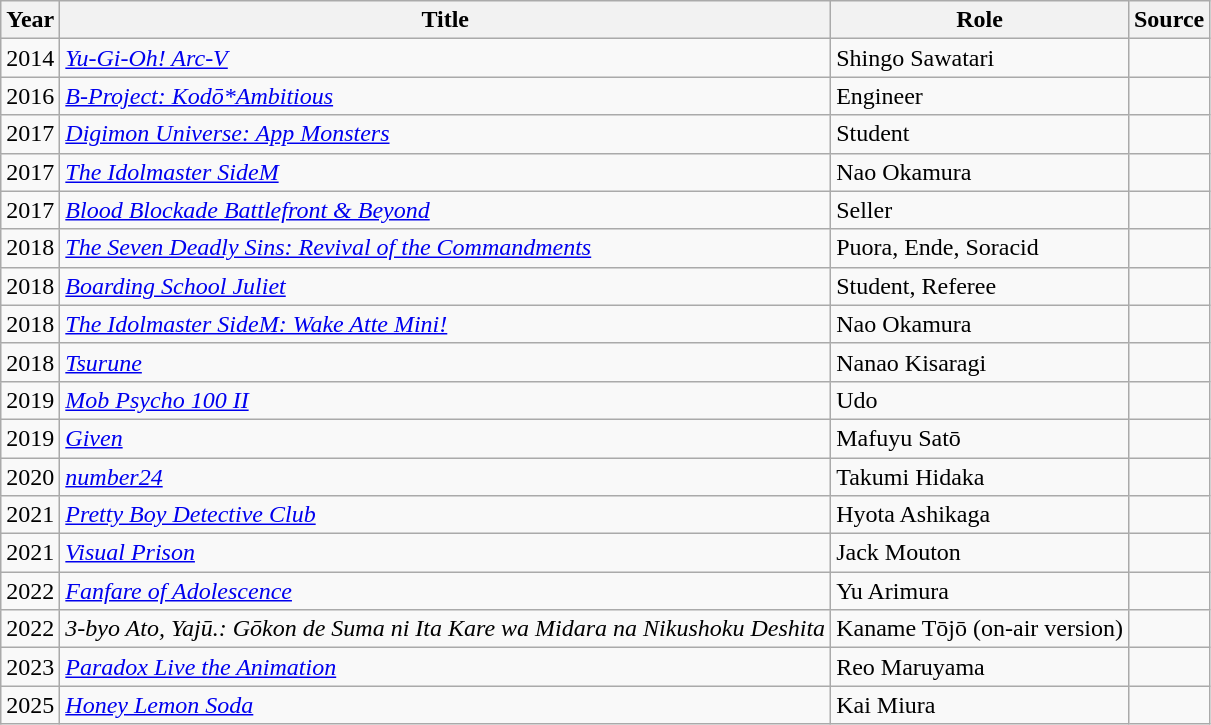<table class="wikitable sortable">
<tr>
<th>Year</th>
<th>Title</th>
<th>Role</th>
<th class="unsortable">Source</th>
</tr>
<tr>
<td>2014</td>
<td><em><a href='#'>Yu-Gi-Oh! Arc-V</a></em></td>
<td>Shingo Sawatari</td>
<td></td>
</tr>
<tr>
<td>2016</td>
<td><em><a href='#'>B-Project: Kodō*Ambitious</a></em></td>
<td>Engineer</td>
<td></td>
</tr>
<tr>
<td>2017</td>
<td><em><a href='#'>Digimon Universe: App Monsters</a></em></td>
<td>Student</td>
<td></td>
</tr>
<tr>
<td>2017</td>
<td><em><a href='#'>The Idolmaster SideM</a></em></td>
<td>Nao Okamura</td>
<td></td>
</tr>
<tr>
<td>2017</td>
<td><em><a href='#'>Blood Blockade Battlefront & Beyond</a></em></td>
<td>Seller</td>
<td></td>
</tr>
<tr>
<td>2018</td>
<td><em><a href='#'>The Seven Deadly Sins: Revival of the Commandments</a></em></td>
<td>Puora, Ende, Soracid</td>
<td></td>
</tr>
<tr>
<td>2018</td>
<td><em><a href='#'>Boarding School Juliet</a></em></td>
<td>Student, Referee</td>
<td></td>
</tr>
<tr>
<td>2018</td>
<td><em><a href='#'>The Idolmaster SideM: Wake Atte Mini!</a></em></td>
<td>Nao Okamura</td>
<td></td>
</tr>
<tr>
<td>2018</td>
<td><em><a href='#'>Tsurune</a></em></td>
<td>Nanao Kisaragi</td>
<td></td>
</tr>
<tr>
<td>2019</td>
<td><em><a href='#'>Mob Psycho 100 II</a></em></td>
<td>Udo</td>
<td></td>
</tr>
<tr>
<td>2019</td>
<td><em><a href='#'>Given</a></em></td>
<td>Mafuyu Satō</td>
<td></td>
</tr>
<tr>
<td>2020</td>
<td><em><a href='#'>number24</a></em></td>
<td>Takumi Hidaka</td>
<td></td>
</tr>
<tr>
<td>2021</td>
<td><em><a href='#'>Pretty Boy Detective Club</a></em></td>
<td>Hyota Ashikaga</td>
<td></td>
</tr>
<tr>
<td>2021</td>
<td><em><a href='#'>Visual Prison</a></em></td>
<td>Jack Mouton</td>
<td></td>
</tr>
<tr>
<td>2022</td>
<td><em><a href='#'>Fanfare of Adolescence</a></em></td>
<td>Yu Arimura</td>
<td></td>
</tr>
<tr>
<td>2022</td>
<td><em>3-byo Ato, Yajū.: Gōkon de Suma ni Ita Kare wa Midara na Nikushoku Deshita</em></td>
<td>Kaname Tōjō (on-air version)</td>
<td></td>
</tr>
<tr>
<td>2023</td>
<td><em><a href='#'>Paradox Live the Animation</a></em></td>
<td>Reo Maruyama</td>
<td></td>
</tr>
<tr>
<td>2025</td>
<td><em><a href='#'>Honey Lemon Soda</a></em></td>
<td>Kai Miura</td>
<td></td>
</tr>
</table>
